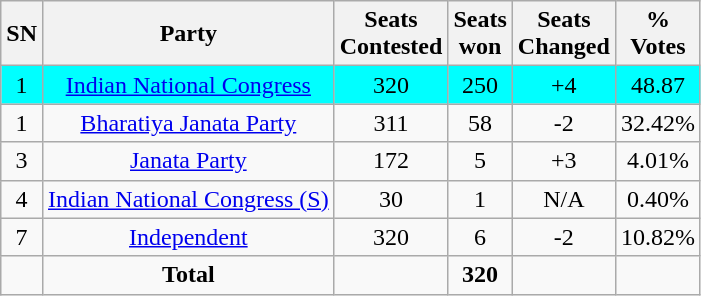<table class="wikitable sortable" style="text-align:center;">
<tr ">
<th>SN</th>
<th>Party</th>
<th>Seats<br>Contested</th>
<th>Seats<br>won</th>
<th>Seats<br> Changed</th>
<th>%<br>Votes</th>
</tr>
<tr style="background:cyan;">
<td>1</td>
<td><a href='#'>Indian National Congress</a></td>
<td>320</td>
<td>250</td>
<td>+4</td>
<td>48.87</td>
</tr>
<tr>
<td>1</td>
<td><a href='#'>Bharatiya Janata Party</a></td>
<td>311</td>
<td>58</td>
<td>-2</td>
<td>32.42%</td>
</tr>
<tr>
<td>3</td>
<td><a href='#'>Janata Party</a></td>
<td>172</td>
<td>5</td>
<td>+3</td>
<td>4.01%</td>
</tr>
<tr>
<td>4</td>
<td><a href='#'>Indian National Congress (S)</a></td>
<td>30</td>
<td>1</td>
<td>N/A</td>
<td>0.40%</td>
</tr>
<tr>
<td>7</td>
<td><a href='#'>Independent</a></td>
<td>320</td>
<td>6</td>
<td>-2</td>
<td>10.82%</td>
</tr>
<tr>
<td></td>
<td><strong>Total</strong></td>
<td></td>
<td><strong>320</strong></td>
<td></td>
<td></td>
</tr>
</table>
